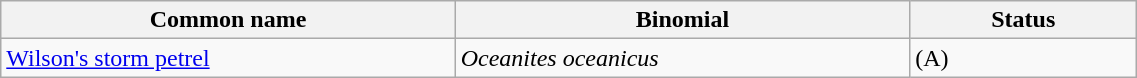<table style="width:60%;" class="wikitable">
<tr>
<th width=40%>Common name</th>
<th width=40%>Binomial</th>
<th width=20%>Status</th>
</tr>
<tr>
<td><a href='#'>Wilson's storm petrel</a></td>
<td><em>Oceanites oceanicus</em></td>
<td>(A)</td>
</tr>
</table>
